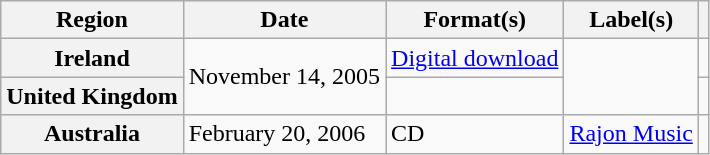<table class="wikitable plainrowheaders">
<tr>
<th scope="col">Region</th>
<th scope="col">Date</th>
<th scope="col">Format(s)</th>
<th scope="col">Label(s)</th>
<th scope="col"></th>
</tr>
<tr>
<th scope="row">Ireland</th>
<td rowspan="2">November 14, 2005</td>
<td><a href='#'>Digital download</a></td>
<td rowspan="2"></td>
<td align="center"></td>
</tr>
<tr>
<th scope="row">United Kingdom</th>
<td></td>
<td align="center"></td>
</tr>
<tr>
<th scope="row">Australia</th>
<td>February 20, 2006</td>
<td>CD</td>
<td><a href='#'>Rajon Music</a></td>
<td align="center"></td>
</tr>
</table>
